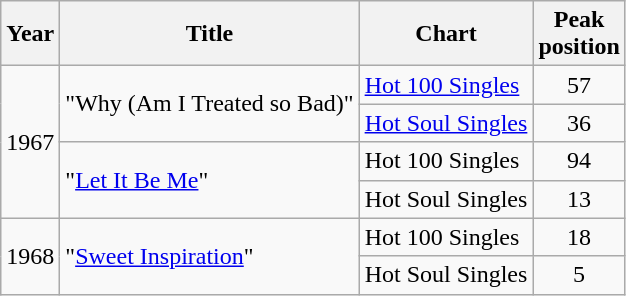<table class="wikitable">
<tr>
<th align="left">Year</th>
<th align="left">Title</th>
<th align="left">Chart</th>
<th align="left">Peak<br>position</th>
</tr>
<tr>
<td rowspan="4">1967</td>
<td rowspan="2">"Why (Am I Treated so Bad)"</td>
<td align="left"><a href='#'>Hot 100 Singles</a></td>
<td align="center">57</td>
</tr>
<tr>
<td align="left"><a href='#'>Hot Soul Singles</a></td>
<td align="center">36</td>
</tr>
<tr>
<td rowspan="2">"<a href='#'>Let It Be Me</a>"</td>
<td align="left">Hot 100 Singles</td>
<td align="center">94</td>
</tr>
<tr>
<td align="left">Hot Soul Singles</td>
<td align="center">13</td>
</tr>
<tr>
<td rowspan="6">1968</td>
<td rowspan="2">"<a href='#'>Sweet Inspiration</a>"</td>
<td align="left">Hot 100 Singles</td>
<td align="center">18</td>
</tr>
<tr>
<td align="left">Hot Soul Singles</td>
<td align="center">5</td>
</tr>
</table>
